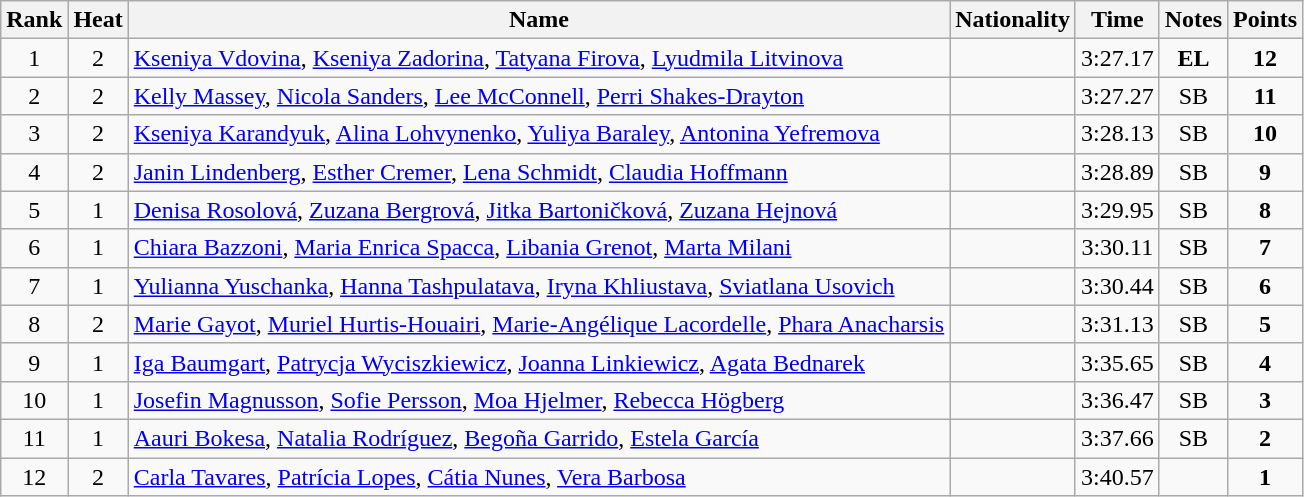<table class="wikitable sortable" style="text-align:center">
<tr>
<th>Rank</th>
<th>Heat</th>
<th>Name</th>
<th>Nationality</th>
<th>Time</th>
<th>Notes</th>
<th>Points</th>
</tr>
<tr>
<td>1</td>
<td>2</td>
<td align=left><a href='#'>Kseniya Vdovina</a>, <a href='#'>Kseniya Zadorina</a>, <a href='#'>Tatyana Firova</a>, <a href='#'>Lyudmila Litvinova</a></td>
<td align=left></td>
<td>3:27.17</td>
<td><strong>EL</strong></td>
<td><strong>12</strong></td>
</tr>
<tr>
<td>2</td>
<td>2</td>
<td align=left><a href='#'>Kelly Massey</a>, <a href='#'>Nicola Sanders</a>, <a href='#'>Lee McConnell</a>, <a href='#'>Perri Shakes-Drayton</a></td>
<td align=left></td>
<td>3:27.27</td>
<td>SB</td>
<td><strong>11</strong></td>
</tr>
<tr>
<td>3</td>
<td>2</td>
<td align=left><a href='#'>Kseniya Karandyuk</a>, <a href='#'>Alina Lohvynenko</a>, <a href='#'>Yuliya Baraley</a>, <a href='#'>Antonina Yefremova</a></td>
<td align=left></td>
<td>3:28.13</td>
<td>SB</td>
<td><strong>10</strong></td>
</tr>
<tr>
<td>4</td>
<td>2</td>
<td align=left><a href='#'>Janin Lindenberg</a>, <a href='#'>Esther Cremer</a>, <a href='#'>Lena Schmidt</a>, <a href='#'>Claudia Hoffmann</a></td>
<td align=left></td>
<td>3:28.89</td>
<td>SB</td>
<td><strong>9</strong></td>
</tr>
<tr>
<td>5</td>
<td>1</td>
<td align=left><a href='#'>Denisa Rosolová</a>, <a href='#'>Zuzana Bergrová</a>, <a href='#'>Jitka Bartoničková</a>, <a href='#'>Zuzana Hejnová</a></td>
<td align=left></td>
<td>3:29.95</td>
<td>SB</td>
<td><strong>8</strong></td>
</tr>
<tr>
<td>6</td>
<td>1</td>
<td align=left><a href='#'>Chiara Bazzoni</a>, <a href='#'>Maria Enrica Spacca</a>, <a href='#'>Libania Grenot</a>, <a href='#'>Marta Milani</a></td>
<td align=left></td>
<td>3:30.11</td>
<td>SB</td>
<td><strong>7</strong></td>
</tr>
<tr>
<td>7</td>
<td>1</td>
<td align=left><a href='#'>Yulianna Yuschanka</a>, <a href='#'>Hanna Tashpulatava</a>, <a href='#'>Iryna Khliustava</a>, <a href='#'>Sviatlana Usovich</a></td>
<td align=left></td>
<td>3:30.44</td>
<td>SB</td>
<td><strong>6</strong></td>
</tr>
<tr>
<td>8</td>
<td>2</td>
<td align=left><a href='#'>Marie Gayot</a>, <a href='#'>Muriel Hurtis-Houairi</a>, <a href='#'>Marie-Angélique Lacordelle</a>, <a href='#'>Phara Anacharsis</a></td>
<td align=left></td>
<td>3:31.13</td>
<td>SB</td>
<td><strong>5</strong></td>
</tr>
<tr>
<td>9</td>
<td>1</td>
<td align=left><a href='#'>Iga Baumgart</a>, <a href='#'>Patrycja Wyciszkiewicz</a>, <a href='#'>Joanna Linkiewicz</a>, <a href='#'>Agata Bednarek</a></td>
<td align=left></td>
<td>3:35.65</td>
<td>SB</td>
<td><strong>4</strong></td>
</tr>
<tr>
<td>10</td>
<td>1</td>
<td align=left><a href='#'>Josefin Magnusson</a>, <a href='#'>Sofie Persson</a>, <a href='#'>Moa Hjelmer</a>, <a href='#'>Rebecca Högberg</a></td>
<td align=left></td>
<td>3:36.47</td>
<td>SB</td>
<td><strong>3</strong></td>
</tr>
<tr>
<td>11</td>
<td>1</td>
<td align=left><a href='#'>Aauri Bokesa</a>, <a href='#'>Natalia Rodríguez</a>, <a href='#'>Begoña Garrido</a>, <a href='#'>Estela García</a></td>
<td align=left></td>
<td>3:37.66</td>
<td>SB</td>
<td><strong>2</strong></td>
</tr>
<tr>
<td>12</td>
<td>2</td>
<td align=left><a href='#'>Carla Tavares</a>, <a href='#'>Patrícia Lopes</a>, <a href='#'>Cátia Nunes</a>, <a href='#'>Vera Barbosa</a></td>
<td align=left></td>
<td>3:40.57</td>
<td></td>
<td><strong>1</strong></td>
</tr>
</table>
